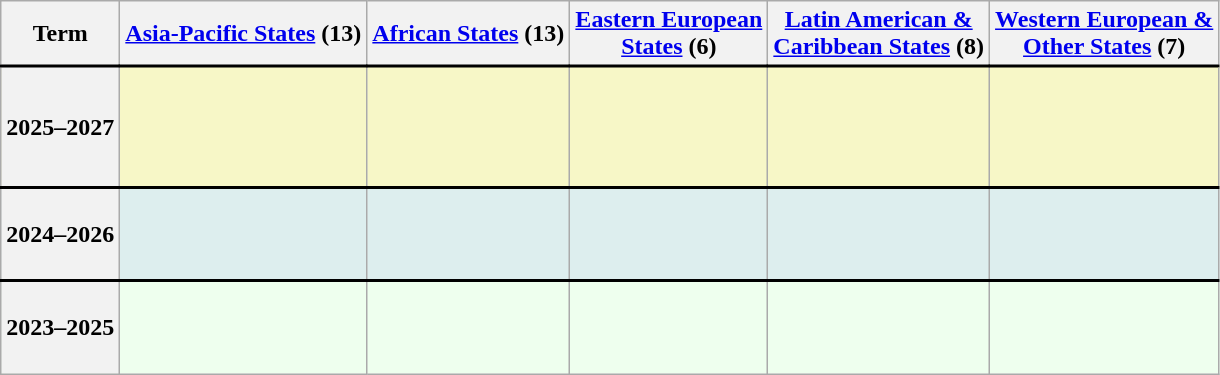<table class="wikitable">
<tr>
<th>Term</th>
<th><a href='#'>Asia-Pacific States</a> (13)</th>
<th><a href='#'>African States</a> (13)</th>
<th><a href='#'>Eastern European <br> States</a> (6)</th>
<th><a href='#'>Latin American & <br> Caribbean States</a> (8)</th>
<th><a href='#'>Western European & <br> Other States</a> (7)</th>
</tr>
<tr style="border-top: 2px solid #000000;background:#f7f7c7">
<th><strong>2025–2027</strong><br></th>
<td> <br> <br> <br> <br></td>
<td> <br> <br> <br> <br></td>
<td> <br></td>
<td> <br> <br></td>
<td> <br> <br></td>
</tr>
<tr style="border-top: 2px solid #000000;background:#ddeeee">
<th><strong>2024–2026</strong><br></th>
<td> <br> <br> <br></td>
<td> <br> <br> <br></td>
<td> <br></td>
<td> <br> <br></td>
<td> <br></td>
</tr>
<tr style="border-top: 2px solid #000000;background:#eeffee">
<th><strong>2023–2025</strong><br></th>
<td> <br> <br> <br></td>
<td> <br> <br> <br></td>
<td> <br></td>
<td> <br></td>
<td> <br></td>
</tr>
</table>
